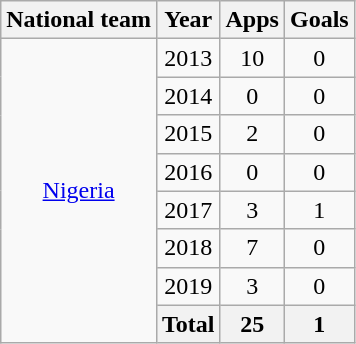<table class="wikitable" style="text-align:center">
<tr>
<th>National team</th>
<th>Year</th>
<th>Apps</th>
<th>Goals</th>
</tr>
<tr>
<td rowspan="8"><a href='#'>Nigeria</a></td>
<td>2013</td>
<td>10</td>
<td>0</td>
</tr>
<tr>
<td>2014</td>
<td>0</td>
<td>0</td>
</tr>
<tr>
<td>2015</td>
<td>2</td>
<td>0</td>
</tr>
<tr>
<td>2016</td>
<td>0</td>
<td>0</td>
</tr>
<tr>
<td>2017</td>
<td>3</td>
<td>1</td>
</tr>
<tr>
<td>2018</td>
<td>7</td>
<td>0</td>
</tr>
<tr>
<td>2019</td>
<td>3</td>
<td>0</td>
</tr>
<tr>
<th>Total</th>
<th>25</th>
<th>1</th>
</tr>
</table>
